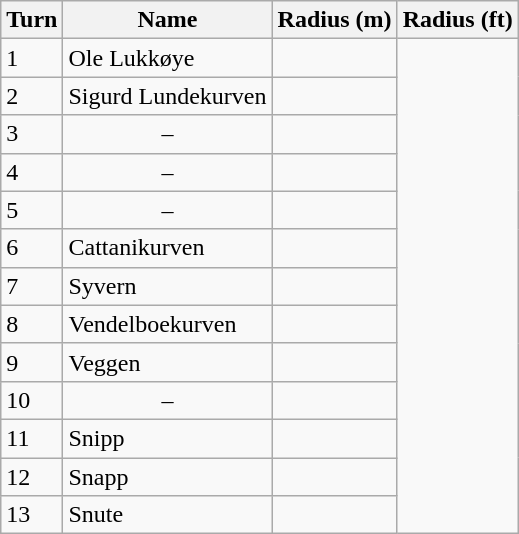<table class="wikitable plainrowheaders">
<tr>
<th scope=col>Turn</th>
<th scope=col>Name</th>
<th scope=col>Radius (m)</th>
<th scope=col>Radius (ft)</th>
</tr>
<tr>
<td scope=row>1</td>
<td>Ole Lukkøye</td>
<td></td>
</tr>
<tr>
<td scope=row>2</td>
<td>Sigurd Lundekurven</td>
<td></td>
</tr>
<tr>
<td scope=row>3</td>
<td align=center>–</td>
<td></td>
</tr>
<tr>
<td scope=row>4</td>
<td align=center>–</td>
<td></td>
</tr>
<tr>
<td scope=row>5</td>
<td align=center>–</td>
<td></td>
</tr>
<tr>
<td scope=row>6</td>
<td>Cattanikurven</td>
<td></td>
</tr>
<tr>
<td scope=row>7</td>
<td>Syvern</td>
<td></td>
</tr>
<tr>
<td scope=row>8</td>
<td>Vendelboekurven</td>
<td></td>
</tr>
<tr>
<td scope=row>9</td>
<td>Veggen</td>
<td></td>
</tr>
<tr>
<td scope=row>10</td>
<td align=center>–</td>
<td></td>
</tr>
<tr>
<td scope=row>11</td>
<td>Snipp</td>
<td></td>
</tr>
<tr>
<td scope=row>12</td>
<td>Snapp</td>
<td></td>
</tr>
<tr>
<td scope=row>13</td>
<td>Snute</td>
<td></td>
</tr>
</table>
